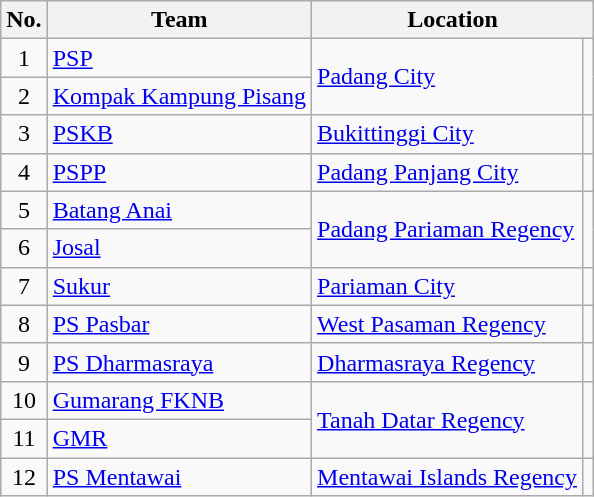<table class="wikitable">
<tr>
<th>No.</th>
<th>Team</th>
<th colspan=2>Location</th>
</tr>
<tr>
<td align=center>1</td>
<td><a href='#'>PSP</a></td>
<td rowspan="2"><a href='#'>Padang City</a></td>
<td rowspan="2"></td>
</tr>
<tr>
<td align=center>2</td>
<td><a href='#'>Kompak Kampung Pisang</a></td>
</tr>
<tr>
<td align=center>3</td>
<td><a href='#'>PSKB</a></td>
<td><a href='#'>Bukittinggi City</a></td>
<td></td>
</tr>
<tr>
<td align=center>4</td>
<td><a href='#'>PSPP</a></td>
<td><a href='#'>Padang Panjang City</a></td>
<td></td>
</tr>
<tr>
<td align=center>5</td>
<td><a href='#'>Batang Anai</a></td>
<td rowspan="2"><a href='#'>Padang Pariaman Regency</a></td>
<td rowspan="2"></td>
</tr>
<tr>
<td align=center>6</td>
<td><a href='#'>Josal</a></td>
</tr>
<tr>
<td align=center>7</td>
<td><a href='#'>Sukur</a></td>
<td><a href='#'>Pariaman City</a></td>
<td></td>
</tr>
<tr>
<td align=center>8</td>
<td><a href='#'>PS Pasbar</a></td>
<td><a href='#'>West Pasaman Regency</a></td>
<td></td>
</tr>
<tr>
<td align=center>9</td>
<td><a href='#'>PS Dharmasraya</a></td>
<td><a href='#'>Dharmasraya Regency</a></td>
<td></td>
</tr>
<tr>
<td align=center>10</td>
<td><a href='#'>Gumarang FKNB</a></td>
<td rowspan="2"><a href='#'>Tanah Datar Regency</a></td>
<td rowspan="2"></td>
</tr>
<tr>
<td align=center>11</td>
<td><a href='#'>GMR</a></td>
</tr>
<tr>
<td align=center>12</td>
<td><a href='#'>PS Mentawai</a></td>
<td><a href='#'>Mentawai Islands Regency</a></td>
<td></td>
</tr>
</table>
